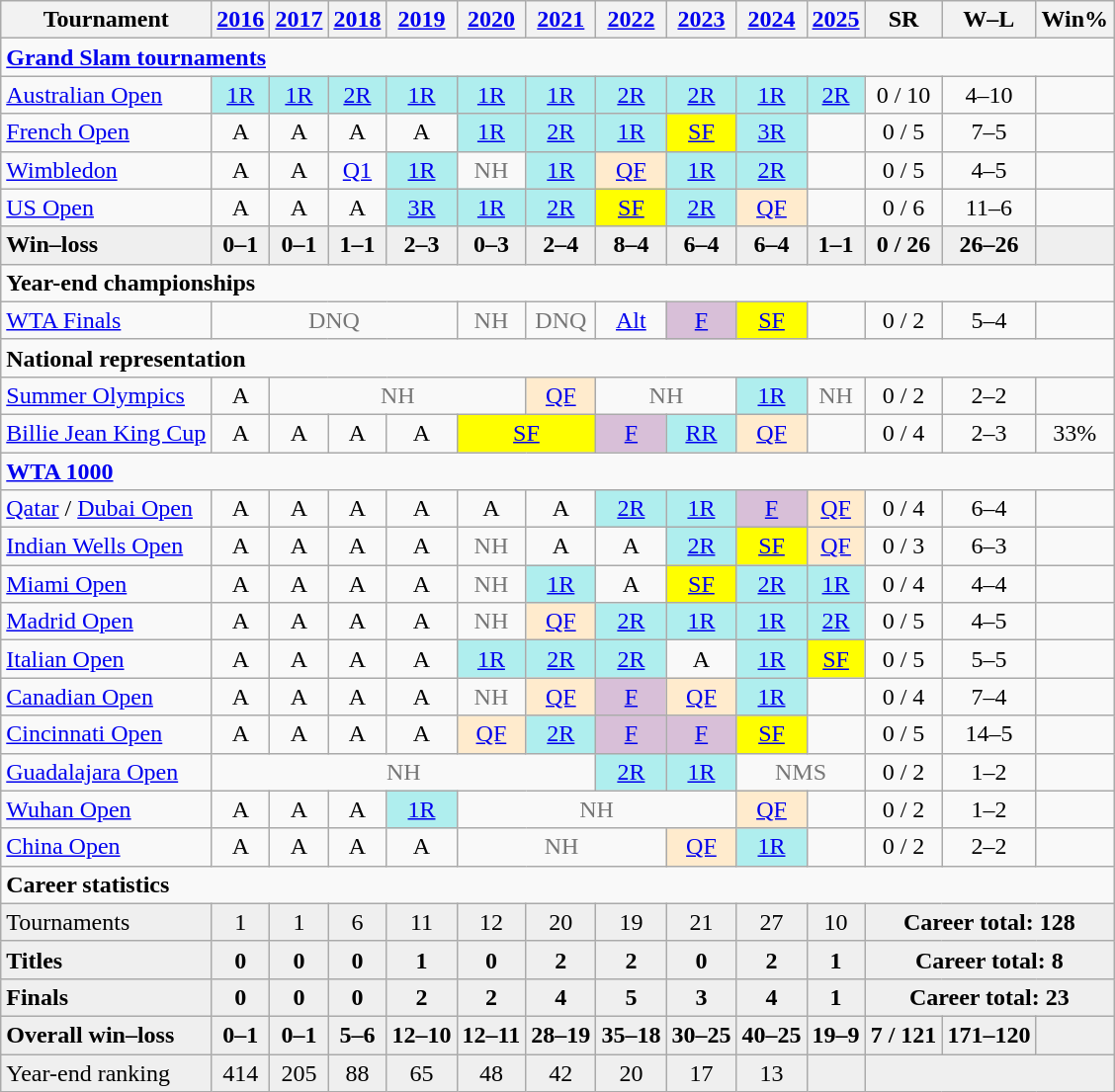<table class="wikitable" style="text-align:center">
<tr>
<th>Tournament</th>
<th><a href='#'>2016</a></th>
<th><a href='#'>2017</a></th>
<th><a href='#'>2018</a></th>
<th><a href='#'>2019</a></th>
<th><a href='#'>2020</a></th>
<th><a href='#'>2021</a></th>
<th><a href='#'>2022</a></th>
<th><a href='#'>2023</a></th>
<th><a href='#'>2024</a></th>
<th><a href='#'>2025</a></th>
<th>SR</th>
<th>W–L</th>
<th>Win%</th>
</tr>
<tr>
<td colspan="14" align="left"><strong><a href='#'>Grand Slam tournaments</a></strong></td>
</tr>
<tr>
<td align="left"><a href='#'>Australian Open</a></td>
<td bgcolor="afeeee"><a href='#'>1R</a></td>
<td bgcolor="afeeee"><a href='#'>1R</a></td>
<td bgcolor="afeeee"><a href='#'>2R</a></td>
<td bgcolor="afeeee"><a href='#'>1R</a></td>
<td bgcolor="afeeee"><a href='#'>1R</a></td>
<td bgcolor="afeeee"><a href='#'>1R</a></td>
<td bgcolor="afeeee"><a href='#'>2R</a></td>
<td bgcolor="afeeee"><a href='#'>2R</a></td>
<td bgcolor="afeeee"><a href='#'>1R</a></td>
<td bgcolor="afeeee"><a href='#'>2R</a></td>
<td>0 / 10</td>
<td>4–10</td>
<td></td>
</tr>
<tr>
<td align="left"><a href='#'>French Open</a></td>
<td>A</td>
<td>A</td>
<td>A</td>
<td>A</td>
<td bgcolor="afeeee"><a href='#'>1R</a></td>
<td bgcolor="afeeee"><a href='#'>2R</a></td>
<td bgcolor="afeeee"><a href='#'>1R</a></td>
<td bgcolor=yellow><a href='#'>SF</a></td>
<td bgcolor="afeeee"><a href='#'>3R</a></td>
<td></td>
<td>0 / 5</td>
<td>7–5</td>
<td></td>
</tr>
<tr>
<td align="left"><a href='#'>Wimbledon</a></td>
<td>A</td>
<td>A</td>
<td><a href='#'>Q1</a></td>
<td bgcolor="afeeee"><a href='#'>1R</a></td>
<td style="color:#767676">NH</td>
<td bgcolor="afeeee"><a href='#'>1R</a></td>
<td bgcolor="ffebcd"><a href='#'>QF</a></td>
<td bgcolor="afeeee"><a href='#'>1R</a></td>
<td bgcolor="afeeee"><a href='#'>2R</a></td>
<td></td>
<td>0 / 5</td>
<td>4–5</td>
<td></td>
</tr>
<tr>
<td align="left"><a href='#'>US Open</a></td>
<td>A</td>
<td>A</td>
<td>A</td>
<td bgcolor=afeeee><a href='#'>3R</a></td>
<td bgcolor=afeeee><a href='#'>1R</a></td>
<td bgcolor=afeeee><a href='#'>2R</a></td>
<td bgcolor=yellow><a href='#'>SF</a></td>
<td bgcolor=afeeee><a href='#'>2R</a></td>
<td bgcolor=ffebcd><a href='#'>QF</a></td>
<td></td>
<td>0 / 6</td>
<td>11–6</td>
<td></td>
</tr>
<tr style="background:#efefef;font-weight:bold">
<td align="left">Win–loss</td>
<td>0–1</td>
<td>0–1</td>
<td>1–1</td>
<td>2–3</td>
<td>0–3</td>
<td>2–4</td>
<td>8–4</td>
<td>6–4</td>
<td>6–4</td>
<td>1–1</td>
<td>0 / 26</td>
<td>26–26</td>
<td></td>
</tr>
<tr>
<td colspan="14" align="left"><strong>Year-end championships</strong></td>
</tr>
<tr>
<td align="left"><a href='#'>WTA Finals</a></td>
<td colspan="4" style=color:#767676>DNQ</td>
<td style="color:#767676" style=color:#767676>NH</td>
<td style=color:#767676>DNQ</td>
<td><a href='#'>Alt</a></td>
<td bgcolor="thistle"><a href='#'>F</a></td>
<td bgcolor=yellow><a href='#'>SF</a></td>
<td></td>
<td>0 / 2</td>
<td>5–4</td>
<td></td>
</tr>
<tr>
<td colspan="14" align="left"><strong>National representation</strong></td>
</tr>
<tr>
<td align="left"><a href='#'>Summer Olympics</a></td>
<td>A</td>
<td colspan="4" style="color:#767676">NH</td>
<td bgcolor="ffebcd"><a href='#'>QF</a></td>
<td colspan="2" style="color:#767676">NH</td>
<td bgcolor="afeeee"><a href='#'>1R</a></td>
<td style="color:#767676" style=color:#767676>NH</td>
<td>0 / 2</td>
<td>2–2</td>
<td></td>
</tr>
<tr>
<td align=left><a href='#'>Billie Jean King Cup</a></td>
<td>A</td>
<td>A</td>
<td>A</td>
<td>A</td>
<td colspan=2 bgcolor=yellow><a href='#'>SF</a></td>
<td bgcolor="thistle"><a href='#'>F</a></td>
<td bgcolor="afeeee"><a href='#'>RR</a></td>
<td bgcolor="ffebcd"><a href='#'>QF</a></td>
<td></td>
<td>0 / 4</td>
<td>2–3</td>
<td>33%</td>
</tr>
<tr>
<td colspan="14" align="left"><strong><a href='#'>WTA 1000</a></strong></td>
</tr>
<tr>
<td align="left"><a href='#'>Qatar</a> / <a href='#'>Dubai Open</a></td>
<td>A</td>
<td>A</td>
<td>A</td>
<td>A</td>
<td>A</td>
<td>A</td>
<td bgcolor="afeeee"><a href='#'>2R</a></td>
<td bgcolor=afeeee><a href='#'>1R</a></td>
<td bgcolor="thistle"><a href='#'>F</a></td>
<td bgcolor="ffebcd"><a href='#'>QF</a></td>
<td>0 / 4</td>
<td>6–4</td>
<td></td>
</tr>
<tr>
<td align="left"><a href='#'>Indian Wells Open</a></td>
<td>A</td>
<td>A</td>
<td>A</td>
<td>A</td>
<td style="color:#767676">NH</td>
<td>A</td>
<td>A</td>
<td bgcolor=afeeee><a href='#'>2R</a></td>
<td bgcolor=yellow><a href='#'>SF</a></td>
<td bgcolor="ffebcd"><a href='#'>QF</a></td>
<td>0 / 3</td>
<td>6–3</td>
<td></td>
</tr>
<tr>
<td align="left"><a href='#'>Miami Open</a></td>
<td>A</td>
<td>A</td>
<td>A</td>
<td>A</td>
<td style="color:#767676">NH</td>
<td bgcolor="afeeee"><a href='#'>1R</a></td>
<td>A</td>
<td bgcolor=yellow><a href='#'>SF</a></td>
<td bgcolor=afeeee><a href='#'>2R</a></td>
<td bgcolor=afeeee><a href='#'>1R</a></td>
<td>0 / 4</td>
<td>4–4</td>
<td></td>
</tr>
<tr>
<td align="left"><a href='#'>Madrid Open</a></td>
<td>A</td>
<td>A</td>
<td>A</td>
<td>A</td>
<td style="color:#767676">NH</td>
<td bgcolor="ffebcd"><a href='#'>QF</a></td>
<td bgcolor="afeeee"><a href='#'>2R</a></td>
<td bgcolor="afeeee"><a href='#'>1R</a></td>
<td bgcolor="afeeee"><a href='#'>1R</a></td>
<td bgcolor="afeeee"><a href='#'>2R</a></td>
<td>0 / 5</td>
<td>4–5</td>
<td></td>
</tr>
<tr>
<td align="left"><a href='#'>Italian Open</a></td>
<td>A</td>
<td>A</td>
<td>A</td>
<td>A</td>
<td bgcolor="afeeee"><a href='#'>1R</a></td>
<td bgcolor="afeeee"><a href='#'>2R</a></td>
<td bgcolor="afeeee"><a href='#'>2R</a></td>
<td>A</td>
<td bgcolor="afeeee"><a href='#'>1R</a></td>
<td bgcolor=yellow><a href='#'>SF</a></td>
<td>0 / 5</td>
<td>5–5</td>
<td></td>
</tr>
<tr>
<td align="left"><a href='#'>Canadian Open</a></td>
<td>A</td>
<td>A</td>
<td>A</td>
<td>A</td>
<td style="color:#767676">NH</td>
<td bgcolor="ffebcd"><a href='#'>QF</a></td>
<td bgcolor="thistle"><a href='#'>F</a></td>
<td bgcolor="ffebcd"><a href='#'>QF</a></td>
<td bgcolor="afeeee"><a href='#'>1R</a></td>
<td></td>
<td>0 / 4</td>
<td>7–4</td>
<td></td>
</tr>
<tr>
<td align="left"><a href='#'>Cincinnati Open</a></td>
<td>A</td>
<td>A</td>
<td>A</td>
<td>A</td>
<td bgcolor="ffebcd"><a href='#'>QF</a></td>
<td bgcolor="afeeee"><a href='#'>2R</a></td>
<td bgcolor="thistle"><a href='#'>F</a></td>
<td bgcolor="thistle"><a href='#'>F</a></td>
<td bgcolor="yellow"><a href='#'>SF</a></td>
<td></td>
<td>0 / 5</td>
<td>14–5</td>
<td></td>
</tr>
<tr>
<td align="left"><a href='#'>Guadalajara Open</a></td>
<td colspan="6" style="color:#767676">NH</td>
<td bgcolor=afeeee><a href='#'>2R</a></td>
<td bgcolor=afeeee><a href='#'>1R</a></td>
<td colspan=2 style="color:#767676">NMS</td>
<td>0 / 2</td>
<td>1–2</td>
<td></td>
</tr>
<tr>
<td align="left"><a href='#'>Wuhan Open</a></td>
<td>A</td>
<td>A</td>
<td>A</td>
<td bgcolor="afeeee"><a href='#'>1R</a></td>
<td colspan="4" style="color:#767676">NH</td>
<td bgcolor="ffebcd"><a href='#'>QF</a></td>
<td></td>
<td>0 / 2</td>
<td>1–2</td>
<td></td>
</tr>
<tr>
<td align="left"><a href='#'>China Open</a></td>
<td>A</td>
<td>A</td>
<td>A</td>
<td>A</td>
<td colspan="3" style="color:#767676">NH</td>
<td bgcolor="ffebcd"><a href='#'>QF</a></td>
<td bgcolor="afeeee"><a href='#'>1R</a></td>
<td></td>
<td>0 / 2</td>
<td>2–2</td>
<td></td>
</tr>
<tr>
<td colspan="14" align="left"><strong>Career statistics</strong></td>
</tr>
<tr bgcolor="efefef">
<td align="left">Tournaments</td>
<td>1</td>
<td>1</td>
<td>6</td>
<td>11</td>
<td>12</td>
<td>20</td>
<td>19</td>
<td>21</td>
<td>27</td>
<td>10</td>
<td colspan="3"><strong>Career total: 128</strong></td>
</tr>
<tr style="background:#efefef;font-weight:bold">
<td align="left">Titles</td>
<td>0</td>
<td>0</td>
<td>0</td>
<td>1</td>
<td>0</td>
<td>2</td>
<td>2</td>
<td>0</td>
<td>2</td>
<td>1</td>
<td colspan="3">Career total: 8</td>
</tr>
<tr style="background:#efefef;font-weight:bold">
<td align="left">Finals</td>
<td>0</td>
<td>0</td>
<td>0</td>
<td>2</td>
<td>2</td>
<td>4</td>
<td>5</td>
<td>3</td>
<td>4</td>
<td>1</td>
<td colspan="3">Career total: 23</td>
</tr>
<tr style="background:#efefef;font-weight:bold">
<td align="left">Overall win–loss</td>
<td>0–1</td>
<td>0–1</td>
<td>5–6</td>
<td>12–10</td>
<td>12–11</td>
<td>28–19</td>
<td>35–18</td>
<td>30–25</td>
<td>40–25</td>
<td>19–9</td>
<td>7 / 121</td>
<td>171–120</td>
<td></td>
</tr>
<tr bgcolor="efefef">
<td align="left">Year-end ranking</td>
<td>414</td>
<td>205</td>
<td>88</td>
<td>65</td>
<td>48</td>
<td>42</td>
<td>20</td>
<td>17</td>
<td>13</td>
<td></td>
<td colspan="3"></td>
</tr>
</table>
